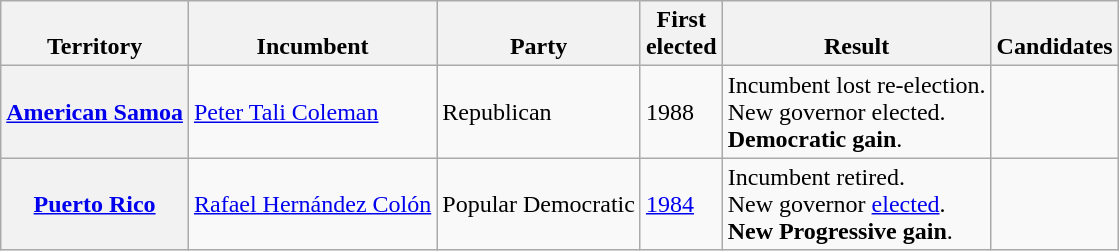<table class="wikitable sortable">
<tr valign=bottom>
<th>Territory</th>
<th>Incumbent</th>
<th>Party</th>
<th>First<br>elected</th>
<th>Result</th>
<th>Candidates</th>
</tr>
<tr>
<th><a href='#'>American Samoa</a></th>
<td><a href='#'>Peter Tali Coleman</a></td>
<td>Republican</td>
<td>1988</td>
<td>Incumbent lost re-election.<br>New governor elected.<br><strong>Democratic gain</strong>.</td>
<td nowrap></td>
</tr>
<tr>
<th><a href='#'>Puerto Rico</a></th>
<td><a href='#'>Rafael Hernández Colón</a></td>
<td>Popular Democratic</td>
<td><a href='#'>1984</a></td>
<td>Incumbent retired.<br>New governor <a href='#'>elected</a>.<br><strong>New Progressive gain</strong>.</td>
<td nowrap></td>
</tr>
</table>
